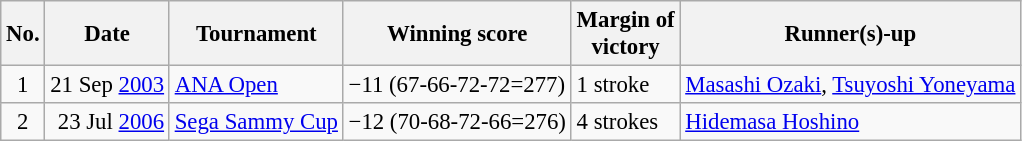<table class="wikitable" style="font-size:95%;">
<tr>
<th>No.</th>
<th>Date</th>
<th>Tournament</th>
<th>Winning score</th>
<th>Margin of<br>victory</th>
<th>Runner(s)-up</th>
</tr>
<tr>
<td align=center>1</td>
<td align=right>21 Sep <a href='#'>2003</a></td>
<td><a href='#'>ANA Open</a></td>
<td>−11 (67-66-72-72=277)</td>
<td>1 stroke</td>
<td> <a href='#'>Masashi Ozaki</a>,  <a href='#'>Tsuyoshi Yoneyama</a></td>
</tr>
<tr>
<td align=center>2</td>
<td align=right>23 Jul <a href='#'>2006</a></td>
<td><a href='#'>Sega Sammy Cup</a></td>
<td>−12 (70-68-72-66=276)</td>
<td>4 strokes</td>
<td> <a href='#'>Hidemasa Hoshino</a></td>
</tr>
</table>
